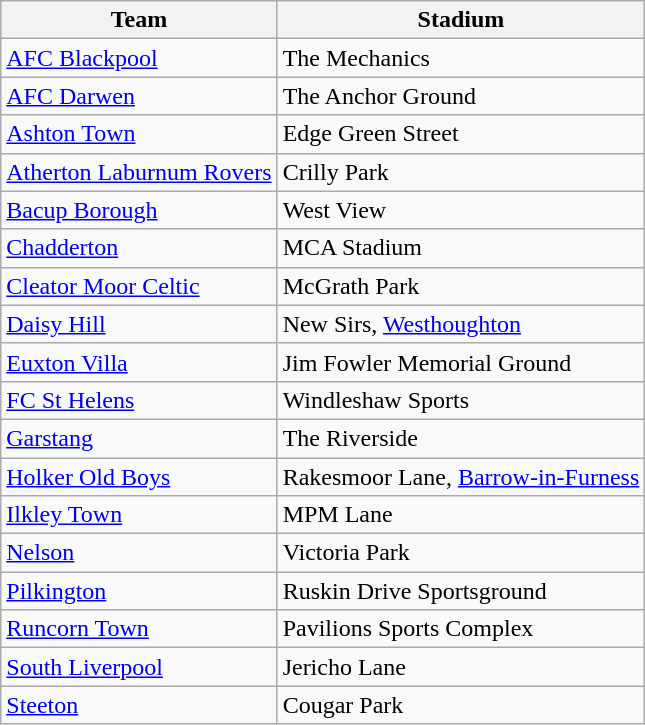<table class="wikitable">
<tr>
<th>Team</th>
<th>Stadium</th>
</tr>
<tr>
<td><a href='#'>AFC Blackpool</a></td>
<td>The Mechanics</td>
</tr>
<tr>
<td><a href='#'>AFC Darwen</a></td>
<td>The Anchor Ground</td>
</tr>
<tr>
<td><a href='#'>Ashton Town</a></td>
<td>Edge Green Street</td>
</tr>
<tr>
<td><a href='#'>Atherton Laburnum Rovers</a></td>
<td>Crilly Park</td>
</tr>
<tr>
<td><a href='#'>Bacup Borough</a></td>
<td>West View</td>
</tr>
<tr>
<td><a href='#'>Chadderton</a></td>
<td>MCA Stadium</td>
</tr>
<tr>
<td><a href='#'>Cleator Moor Celtic</a></td>
<td>McGrath Park</td>
</tr>
<tr>
<td><a href='#'>Daisy Hill</a></td>
<td>New Sirs, <a href='#'>Westhoughton</a></td>
</tr>
<tr>
<td><a href='#'>Euxton Villa</a></td>
<td>Jim Fowler Memorial Ground</td>
</tr>
<tr>
<td><a href='#'>FC St Helens</a></td>
<td>Windleshaw Sports</td>
</tr>
<tr>
<td><a href='#'>Garstang</a></td>
<td>The Riverside</td>
</tr>
<tr>
<td><a href='#'>Holker Old Boys</a></td>
<td>Rakesmoor Lane, <a href='#'>Barrow-in-Furness</a></td>
</tr>
<tr>
<td><a href='#'>Ilkley Town</a></td>
<td>MPM Lane</td>
</tr>
<tr>
<td><a href='#'>Nelson</a></td>
<td>Victoria Park</td>
</tr>
<tr>
<td><a href='#'>Pilkington</a></td>
<td>Ruskin Drive Sportsground</td>
</tr>
<tr>
<td><a href='#'>Runcorn Town</a></td>
<td>Pavilions Sports Complex</td>
</tr>
<tr>
<td><a href='#'>South Liverpool</a></td>
<td>Jericho Lane</td>
</tr>
<tr>
<td><a href='#'>Steeton</a></td>
<td>Cougar Park</td>
</tr>
</table>
